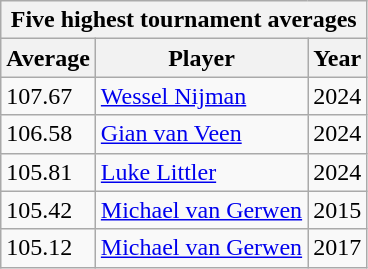<table class="wikitable sortable">
<tr>
<th colspan=5>Five highest tournament averages</th>
</tr>
<tr>
<th>Average</th>
<th>Player</th>
<th>Year</th>
</tr>
<tr>
<td>107.67</td>
<td> <a href='#'>Wessel Nijman</a></td>
<td>2024</td>
</tr>
<tr>
<td>106.58</td>
<td> <a href='#'>Gian van Veen</a></td>
<td>2024</td>
</tr>
<tr>
<td>105.81</td>
<td> <a href='#'>Luke Littler</a></td>
<td>2024</td>
</tr>
<tr>
<td>105.42</td>
<td> <a href='#'>Michael van Gerwen</a></td>
<td>2015</td>
</tr>
<tr>
<td>105.12</td>
<td> <a href='#'>Michael van Gerwen</a></td>
<td>2017</td>
</tr>
</table>
